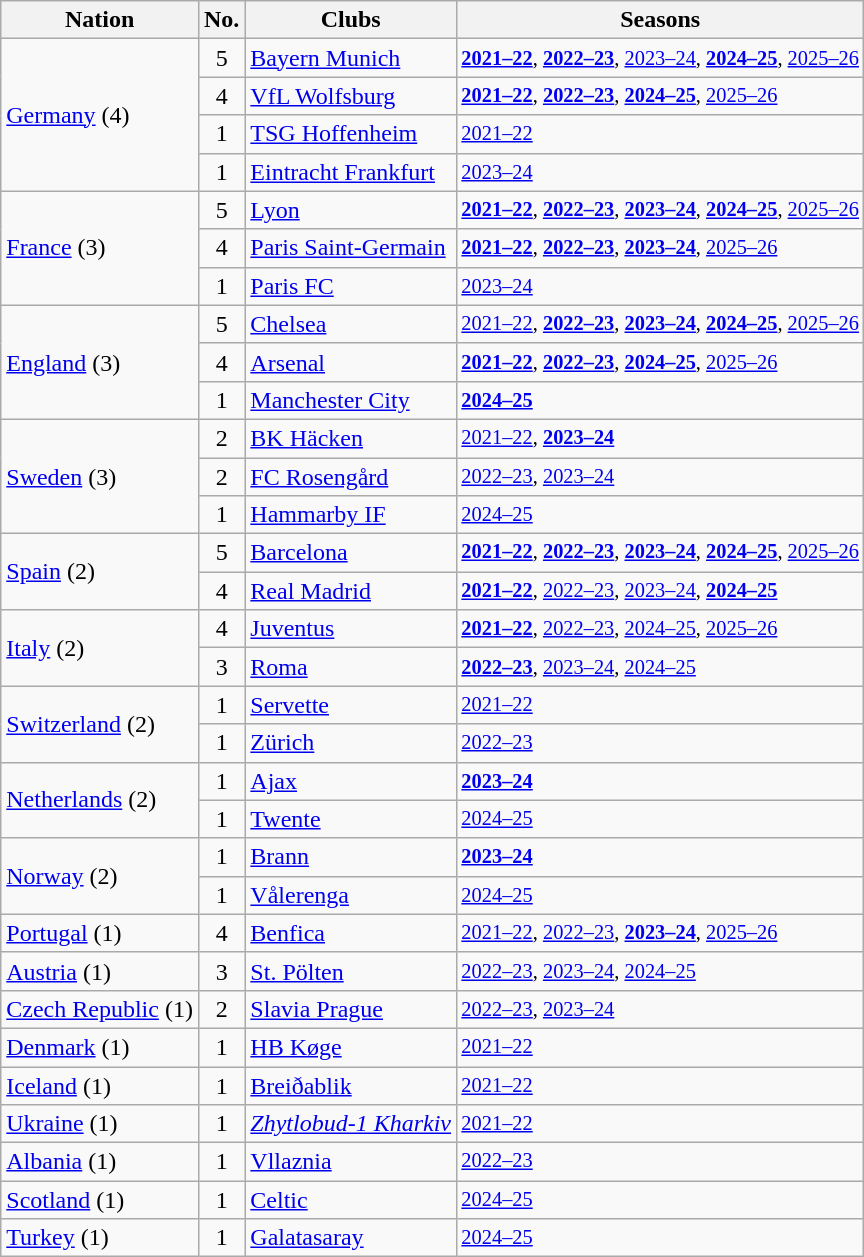<table class="wikitable sortable">
<tr>
<th>Nation</th>
<th>No.</th>
<th>Clubs</th>
<th>Seasons</th>
</tr>
<tr>
<td rowspan="4"> <a href='#'>Germany</a> (4)</td>
<td style="text-align:center;">5</td>
<td><a href='#'>Bayern Munich</a></td>
<td style="font-size:85%;"><strong><a href='#'>2021–22</a></strong>, <strong><a href='#'>2022–23</a></strong>, <a href='#'>2023–24</a>, <strong><a href='#'>2024–25</a></strong>, <a href='#'>2025–26</a></td>
</tr>
<tr>
<td style="text-align:center;">4</td>
<td><a href='#'>VfL Wolfsburg</a></td>
<td style="font-size:85%;"><strong><a href='#'>2021–22</a></strong>, <strong><a href='#'>2022–23</a></strong>, <strong><a href='#'>2024–25</a></strong>, <a href='#'>2025–26</a></td>
</tr>
<tr>
<td style="text-align:center;">1</td>
<td><a href='#'>TSG Hoffenheim</a></td>
<td style="font-size:85%;"><a href='#'>2021–22</a></td>
</tr>
<tr>
<td style="text-align:center;">1</td>
<td><a href='#'>Eintracht Frankfurt</a></td>
<td style="font-size:85%;"><a href='#'>2023–24</a></td>
</tr>
<tr>
<td rowspan="3"> <a href='#'>France</a> (3)</td>
<td style="text-align:center;">5</td>
<td><a href='#'>Lyon</a></td>
<td style="font-size:85%;"><strong><a href='#'>2021–22</a></strong>, <strong><a href='#'>2022–23</a></strong>, <strong><a href='#'>2023–24</a></strong>, <strong><a href='#'>2024–25</a></strong>, <a href='#'>2025–26</a></td>
</tr>
<tr>
<td style="text-align:center;">4</td>
<td><a href='#'>Paris Saint-Germain</a></td>
<td style="font-size:85%;"><strong><a href='#'>2021–22</a></strong>, <strong><a href='#'>2022–23</a></strong>, <strong><a href='#'>2023–24</a></strong>, <a href='#'>2025–26</a></td>
</tr>
<tr>
<td style="text-align:center;">1</td>
<td><a href='#'>Paris FC</a></td>
<td style="font-size:85%;"><a href='#'>2023–24</a></td>
</tr>
<tr>
<td rowspan="3"> <a href='#'>England</a> (3)</td>
<td style="text-align:center;">5</td>
<td><a href='#'>Chelsea</a></td>
<td style="font-size:85%;"><a href='#'>2021–22</a>, <strong><a href='#'>2022–23</a></strong>, <strong><a href='#'>2023–24</a></strong>, <strong><a href='#'>2024–25</a></strong>, <a href='#'>2025–26</a></td>
</tr>
<tr>
<td style="text-align:center;">4</td>
<td><a href='#'>Arsenal</a></td>
<td style="font-size:85%;"><strong><a href='#'>2021–22</a></strong>, <strong><a href='#'>2022–23</a></strong>, <strong><a href='#'>2024–25</a></strong>, <a href='#'>2025–26</a></td>
</tr>
<tr>
<td style="text-align:center;">1</td>
<td><a href='#'>Manchester City</a></td>
<td style="font-size:85%;"><strong><a href='#'>2024–25</a></strong></td>
</tr>
<tr>
<td rowspan="3"> <a href='#'>Sweden</a> (3)</td>
<td style="text-align:center;">2</td>
<td><a href='#'>BK Häcken</a></td>
<td style="font-size:85%;"><a href='#'>2021–22</a>, <strong><a href='#'>2023–24</a></strong></td>
</tr>
<tr>
<td style="text-align:center;">2</td>
<td><a href='#'>FC Rosengård</a></td>
<td style="font-size:85%;"><a href='#'>2022–23</a>, <a href='#'>2023–24</a></td>
</tr>
<tr>
<td style="text-align:center;">1</td>
<td><a href='#'>Hammarby IF</a></td>
<td style="font-size:85%;"><a href='#'>2024–25</a></td>
</tr>
<tr>
<td rowspan="2"> <a href='#'>Spain</a> (2)</td>
<td style="text-align:center;">5</td>
<td><a href='#'>Barcelona</a></td>
<td style="font-size:85%;"><strong><a href='#'>2021–22</a></strong>, <strong><a href='#'>2022–23</a></strong>, <strong><a href='#'>2023–24</a></strong>, <strong><a href='#'>2024–25</a></strong>, <a href='#'>2025–26</a></td>
</tr>
<tr>
<td style="text-align:center;">4</td>
<td><a href='#'>Real Madrid</a></td>
<td style="font-size:85%;"><strong><a href='#'>2021–22</a></strong>, <a href='#'>2022–23</a>, <a href='#'>2023–24</a>, <strong><a href='#'>2024–25</a></strong></td>
</tr>
<tr>
<td rowspan="2"> <a href='#'>Italy</a> (2)</td>
<td style="text-align:center;">4</td>
<td><a href='#'>Juventus</a></td>
<td style="font-size:85%;"><strong><a href='#'>2021–22</a></strong>, <a href='#'>2022–23</a>, <a href='#'>2024–25</a>, <a href='#'>2025–26</a></td>
</tr>
<tr>
<td style="text-align:center;">3</td>
<td><a href='#'>Roma</a></td>
<td style="font-size:85%;"><strong><a href='#'>2022–23</a></strong>, <a href='#'>2023–24</a>, <a href='#'>2024–25</a></td>
</tr>
<tr>
<td rowspan="2"> <a href='#'>Switzerland</a> (2)</td>
<td style="text-align:center;">1</td>
<td><a href='#'>Servette</a></td>
<td style="font-size:85%;"><a href='#'>2021–22</a></td>
</tr>
<tr>
<td style="text-align:center;">1</td>
<td><a href='#'>Zürich</a></td>
<td style="font-size:85%;"><a href='#'>2022–23</a></td>
</tr>
<tr>
<td rowspan="2"> <a href='#'>Netherlands</a> (2)</td>
<td style="text-align:center;">1</td>
<td><a href='#'>Ajax</a></td>
<td style="font-size:85%;"><strong><a href='#'>2023–24</a></strong></td>
</tr>
<tr>
<td style="text-align:center;">1</td>
<td><a href='#'>Twente</a></td>
<td style="font-size:85%;"><a href='#'>2024–25</a></td>
</tr>
<tr>
<td rowspan="2"> <a href='#'>Norway</a> (2)</td>
<td style="text-align:center;">1</td>
<td><a href='#'>Brann</a></td>
<td style="font-size:85%;"><strong><a href='#'>2023–24</a></strong></td>
</tr>
<tr>
<td style="text-align:center;">1</td>
<td><a href='#'>Vålerenga</a></td>
<td style="font-size:85%;"><a href='#'>2024–25</a></td>
</tr>
<tr>
<td> <a href='#'>Portugal</a> (1)</td>
<td style="text-align:center;">4</td>
<td><a href='#'>Benfica</a></td>
<td style="font-size:85%;"><a href='#'>2021–22</a>, <a href='#'>2022–23</a>, <strong><a href='#'>2023–24</a></strong>, <a href='#'>2025–26</a></td>
</tr>
<tr>
<td> <a href='#'>Austria</a> (1)</td>
<td style="text-align:center;">3</td>
<td><a href='#'>St. Pölten</a></td>
<td style="font-size:85%;"><a href='#'>2022–23</a>, <a href='#'>2023–24</a>, <a href='#'>2024–25</a></td>
</tr>
<tr>
<td> <a href='#'>Czech Republic</a> (1)</td>
<td style="text-align:center;">2</td>
<td><a href='#'>Slavia Prague</a></td>
<td style="font-size:85%;"><a href='#'>2022–23</a>, <a href='#'>2023–24</a></td>
</tr>
<tr>
<td> <a href='#'>Denmark</a> (1)</td>
<td style="text-align:center;">1</td>
<td><a href='#'>HB Køge</a></td>
<td style="font-size:85%;"><a href='#'>2021–22</a></td>
</tr>
<tr>
<td> <a href='#'>Iceland</a> (1)</td>
<td style="text-align:center;">1</td>
<td><a href='#'>Breiðablik</a></td>
<td style="font-size:85%;"><a href='#'>2021–22</a></td>
</tr>
<tr>
<td> <a href='#'>Ukraine</a> (1)</td>
<td style="text-align:center;">1</td>
<td><em><a href='#'>Zhytlobud-1 Kharkiv</a></em></td>
<td style="font-size:85%;"><a href='#'>2021–22</a></td>
</tr>
<tr>
<td> <a href='#'>Albania</a> (1)</td>
<td style="text-align:center;">1</td>
<td><a href='#'>Vllaznia</a></td>
<td style="font-size:85%;"><a href='#'>2022–23</a></td>
</tr>
<tr>
<td> <a href='#'>Scotland</a> (1)</td>
<td style="text-align:center;">1</td>
<td><a href='#'>Celtic</a></td>
<td style="font-size:85%;"><a href='#'>2024–25</a></td>
</tr>
<tr>
<td> <a href='#'>Turkey</a> (1)</td>
<td style="text-align:center;">1</td>
<td><a href='#'>Galatasaray</a></td>
<td style="font-size:85%;"><a href='#'>2024–25</a></td>
</tr>
</table>
